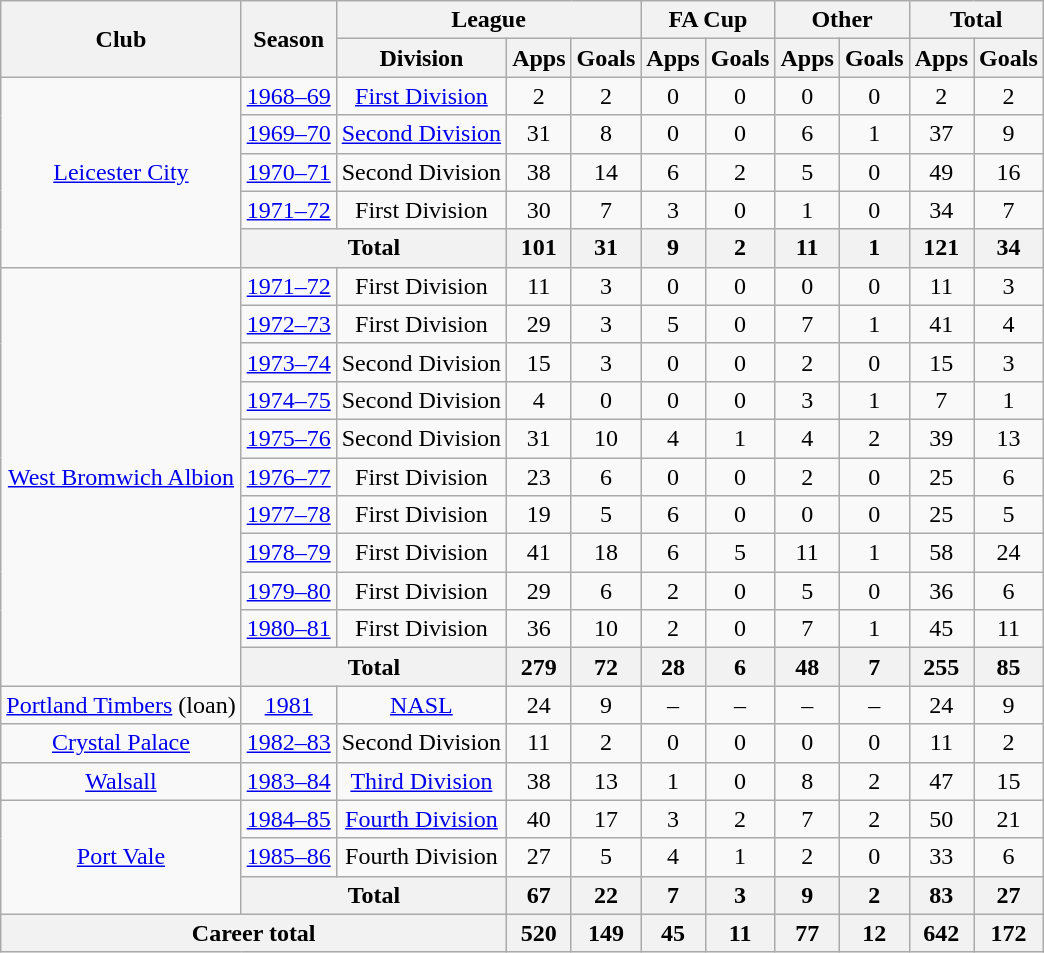<table class="wikitable" style="text-align: center;">
<tr>
<th rowspan="2">Club</th>
<th rowspan="2">Season</th>
<th colspan="3">League</th>
<th colspan="2">FA Cup</th>
<th colspan="2">Other</th>
<th colspan="2">Total</th>
</tr>
<tr>
<th>Division</th>
<th>Apps</th>
<th>Goals</th>
<th>Apps</th>
<th>Goals</th>
<th>Apps</th>
<th>Goals</th>
<th>Apps</th>
<th>Goals</th>
</tr>
<tr>
<td rowspan="5"><a href='#'>Leicester City</a></td>
<td><a href='#'>1968–69</a></td>
<td><a href='#'>First Division</a></td>
<td>2</td>
<td>2</td>
<td>0</td>
<td>0</td>
<td>0</td>
<td>0</td>
<td>2</td>
<td>2</td>
</tr>
<tr>
<td><a href='#'>1969–70</a></td>
<td><a href='#'>Second Division</a></td>
<td>31</td>
<td>8</td>
<td>0</td>
<td>0</td>
<td>6</td>
<td>1</td>
<td>37</td>
<td>9</td>
</tr>
<tr>
<td><a href='#'>1970–71</a></td>
<td>Second Division</td>
<td>38</td>
<td>14</td>
<td>6</td>
<td>2</td>
<td>5</td>
<td>0</td>
<td>49</td>
<td>16</td>
</tr>
<tr>
<td><a href='#'>1971–72</a></td>
<td>First Division</td>
<td>30</td>
<td>7</td>
<td>3</td>
<td>0</td>
<td>1</td>
<td>0</td>
<td>34</td>
<td>7</td>
</tr>
<tr>
<th colspan="2">Total</th>
<th>101</th>
<th>31</th>
<th>9</th>
<th>2</th>
<th>11</th>
<th>1</th>
<th>121</th>
<th>34</th>
</tr>
<tr>
<td rowspan="11"><a href='#'>West Bromwich Albion</a></td>
<td><a href='#'>1971–72</a></td>
<td>First Division</td>
<td>11</td>
<td>3</td>
<td>0</td>
<td>0</td>
<td>0</td>
<td>0</td>
<td>11</td>
<td>3</td>
</tr>
<tr>
<td><a href='#'>1972–73</a></td>
<td>First Division</td>
<td>29</td>
<td>3</td>
<td>5</td>
<td>0</td>
<td>7</td>
<td>1</td>
<td>41</td>
<td>4</td>
</tr>
<tr>
<td><a href='#'>1973–74</a></td>
<td>Second Division</td>
<td>15</td>
<td>3</td>
<td>0</td>
<td>0</td>
<td>2</td>
<td>0</td>
<td>15</td>
<td>3</td>
</tr>
<tr>
<td><a href='#'>1974–75</a></td>
<td>Second Division</td>
<td>4</td>
<td>0</td>
<td>0</td>
<td>0</td>
<td>3</td>
<td>1</td>
<td>7</td>
<td>1</td>
</tr>
<tr>
<td><a href='#'>1975–76</a></td>
<td>Second Division</td>
<td>31</td>
<td>10</td>
<td>4</td>
<td>1</td>
<td>4</td>
<td>2</td>
<td>39</td>
<td>13</td>
</tr>
<tr>
<td><a href='#'>1976–77</a></td>
<td>First Division</td>
<td>23</td>
<td>6</td>
<td>0</td>
<td>0</td>
<td>2</td>
<td>0</td>
<td>25</td>
<td>6</td>
</tr>
<tr>
<td><a href='#'>1977–78</a></td>
<td>First Division</td>
<td>19</td>
<td>5</td>
<td>6</td>
<td>0</td>
<td>0</td>
<td>0</td>
<td>25</td>
<td>5</td>
</tr>
<tr>
<td><a href='#'>1978–79</a></td>
<td>First Division</td>
<td>41</td>
<td>18</td>
<td>6</td>
<td>5</td>
<td>11</td>
<td>1</td>
<td>58</td>
<td>24</td>
</tr>
<tr>
<td><a href='#'>1979–80</a></td>
<td>First Division</td>
<td>29</td>
<td>6</td>
<td>2</td>
<td>0</td>
<td>5</td>
<td>0</td>
<td>36</td>
<td>6</td>
</tr>
<tr>
<td><a href='#'>1980–81</a></td>
<td>First Division</td>
<td>36</td>
<td>10</td>
<td>2</td>
<td>0</td>
<td>7</td>
<td>1</td>
<td>45</td>
<td>11</td>
</tr>
<tr>
<th colspan="2">Total</th>
<th>279</th>
<th>72</th>
<th>28</th>
<th>6</th>
<th>48</th>
<th>7</th>
<th>255</th>
<th>85</th>
</tr>
<tr>
<td><a href='#'>Portland Timbers</a> (loan)</td>
<td><a href='#'>1981</a></td>
<td><a href='#'>NASL</a></td>
<td>24</td>
<td>9</td>
<td>–</td>
<td>–</td>
<td>–</td>
<td>–</td>
<td>24</td>
<td>9</td>
</tr>
<tr>
<td><a href='#'>Crystal Palace</a></td>
<td><a href='#'>1982–83</a></td>
<td>Second Division</td>
<td>11</td>
<td>2</td>
<td>0</td>
<td>0</td>
<td>0</td>
<td>0</td>
<td>11</td>
<td>2</td>
</tr>
<tr>
<td><a href='#'>Walsall</a></td>
<td><a href='#'>1983–84</a></td>
<td><a href='#'>Third Division</a></td>
<td>38</td>
<td>13</td>
<td>1</td>
<td>0</td>
<td>8</td>
<td>2</td>
<td>47</td>
<td>15</td>
</tr>
<tr>
<td rowspan="3"><a href='#'>Port Vale</a></td>
<td><a href='#'>1984–85</a></td>
<td><a href='#'>Fourth Division</a></td>
<td>40</td>
<td>17</td>
<td>3</td>
<td>2</td>
<td>7</td>
<td>2</td>
<td>50</td>
<td>21</td>
</tr>
<tr>
<td><a href='#'>1985–86</a></td>
<td>Fourth Division</td>
<td>27</td>
<td>5</td>
<td>4</td>
<td>1</td>
<td>2</td>
<td>0</td>
<td>33</td>
<td>6</td>
</tr>
<tr>
<th colspan="2">Total</th>
<th>67</th>
<th>22</th>
<th>7</th>
<th>3</th>
<th>9</th>
<th>2</th>
<th>83</th>
<th>27</th>
</tr>
<tr>
<th colspan="3">Career total</th>
<th>520</th>
<th>149</th>
<th>45</th>
<th>11</th>
<th>77</th>
<th>12</th>
<th>642</th>
<th>172</th>
</tr>
</table>
